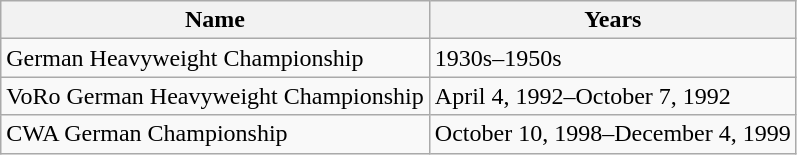<table class="wikitable">
<tr>
<th>Name</th>
<th>Years</th>
</tr>
<tr>
<td>German Heavyweight Championship</td>
<td>1930s–1950s</td>
</tr>
<tr>
<td>VoRo German Heavyweight Championship</td>
<td>April 4, 1992–October 7, 1992</td>
</tr>
<tr>
<td>CWA German Championship</td>
<td>October 10, 1998–December 4, 1999</td>
</tr>
</table>
